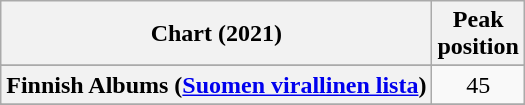<table class="wikitable sortable plainrowheaders" style="text-align:center">
<tr>
<th scope="col">Chart (2021)</th>
<th scope="col">Peak<br>position</th>
</tr>
<tr>
</tr>
<tr>
</tr>
<tr>
</tr>
<tr>
</tr>
<tr>
</tr>
<tr>
</tr>
<tr>
<th scope="row">Finnish Albums (<a href='#'>Suomen virallinen lista</a>)</th>
<td>45</td>
</tr>
<tr>
</tr>
<tr>
</tr>
<tr>
</tr>
<tr>
</tr>
<tr>
</tr>
<tr>
</tr>
<tr>
</tr>
<tr>
</tr>
<tr>
</tr>
<tr>
</tr>
<tr>
</tr>
<tr>
</tr>
</table>
